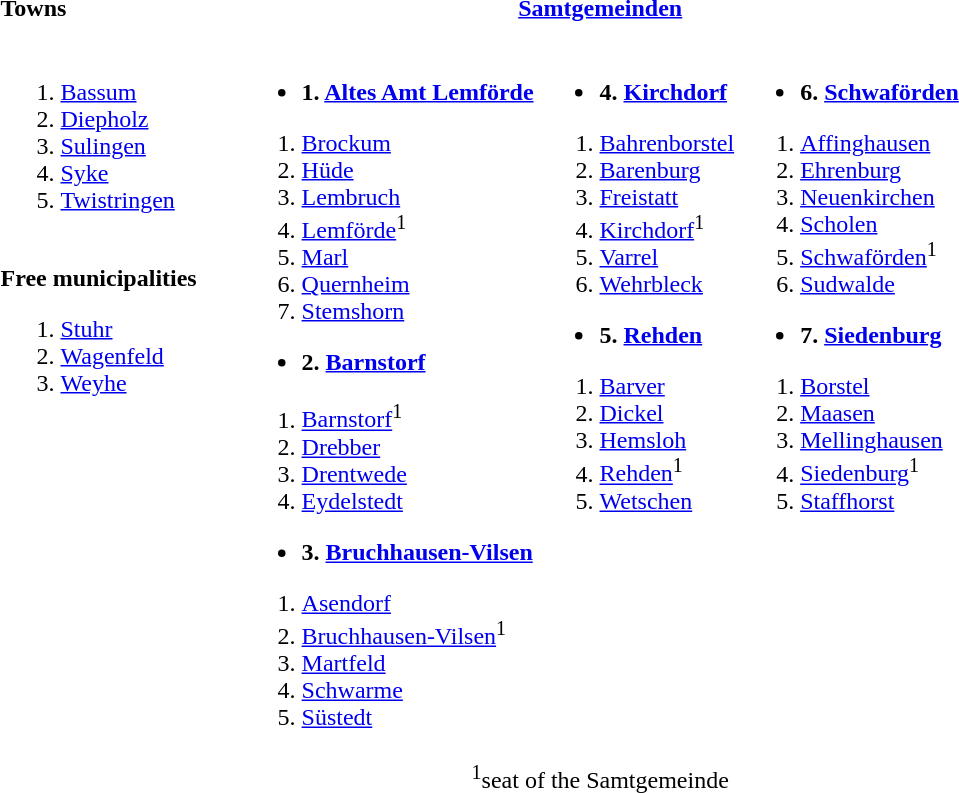<table>
<tr>
<th align=left width=25%>Towns</th>
<th colspan=3 align=center width=75%><a href='#'>Samtgemeinden</a></th>
</tr>
<tr valign=top>
<td><br><ol><li><a href='#'>Bassum</a></li><li><a href='#'>Diepholz</a></li><li><a href='#'>Sulingen</a></li><li><a href='#'>Syke</a></li><li><a href='#'>Twistringen</a></li></ol><br>
<strong>Free municipalities</strong><ol><li><a href='#'>Stuhr</a></li><li><a href='#'>Wagenfeld</a></li><li><a href='#'>Weyhe</a></li></ol></td>
<td><br><ul><li><strong>1. <a href='#'>Altes Amt Lemförde</a></strong></li></ul><ol><li><a href='#'>Brockum</a></li><li><a href='#'>Hüde</a></li><li><a href='#'>Lembruch</a></li><li><a href='#'>Lemförde</a><sup>1</sup></li><li><a href='#'>Marl</a></li><li><a href='#'>Quernheim</a></li><li><a href='#'>Stemshorn</a></li></ol><ul><li><strong>2. <a href='#'>Barnstorf</a></strong></li></ul><ol><li><a href='#'>Barnstorf</a><sup>1</sup></li><li><a href='#'>Drebber</a></li><li><a href='#'>Drentwede</a></li><li><a href='#'>Eydelstedt</a></li></ol><ul><li><strong>3. <a href='#'>Bruchhausen-Vilsen</a></strong></li></ul><ol><li><a href='#'>Asendorf</a></li><li><a href='#'>Bruchhausen-Vilsen</a><sup>1</sup></li><li><a href='#'>Martfeld</a></li><li><a href='#'>Schwarme</a></li><li><a href='#'>Süstedt</a></li></ol></td>
<td><br><ul><li><strong>4. <a href='#'>Kirchdorf</a></strong></li></ul><ol><li><a href='#'>Bahrenborstel</a></li><li><a href='#'>Barenburg</a></li><li><a href='#'>Freistatt</a></li><li><a href='#'>Kirchdorf</a><sup>1</sup></li><li><a href='#'>Varrel</a></li><li><a href='#'>Wehrbleck</a></li></ol><ul><li><strong>5. <a href='#'>Rehden</a></strong></li></ul><ol><li><a href='#'>Barver</a></li><li><a href='#'>Dickel</a></li><li><a href='#'>Hemsloh</a></li><li><a href='#'>Rehden</a><sup>1</sup></li><li><a href='#'>Wetschen</a></li></ol></td>
<td><br><ul><li><strong>6. <a href='#'>Schwaförden</a></strong></li></ul><ol><li><a href='#'>Affinghausen</a></li><li><a href='#'>Ehrenburg</a></li><li><a href='#'>Neuenkirchen</a></li><li><a href='#'>Scholen</a></li><li><a href='#'>Schwaförden</a><sup>1</sup></li><li><a href='#'>Sudwalde</a></li></ol><ul><li><strong>7. <a href='#'>Siedenburg</a></strong></li></ul><ol><li><a href='#'>Borstel</a></li><li><a href='#'>Maasen</a></li><li><a href='#'>Mellinghausen</a></li><li><a href='#'>Siedenburg</a><sup>1</sup></li><li><a href='#'>Staffhorst</a></li></ol></td>
</tr>
<tr>
<td></td>
<td colspan=3 align=center><sup>1</sup>seat of the Samtgemeinde</td>
</tr>
</table>
